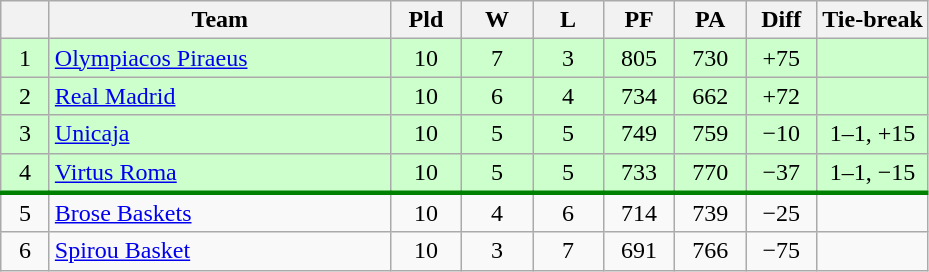<table class="wikitable" style="text-align:center">
<tr>
<th width=25></th>
<th width=220>Team</th>
<th width=40>Pld</th>
<th width=40>W</th>
<th width=40>L</th>
<th width=40>PF</th>
<th width=40>PA</th>
<th width=40>Diff</th>
<th>Tie-break</th>
</tr>
<tr style="background: #ccffcc;">
<td>1</td>
<td align=left> <a href='#'>Olympiacos Piraeus</a></td>
<td>10</td>
<td>7</td>
<td>3</td>
<td>805</td>
<td>730</td>
<td>+75</td>
<td></td>
</tr>
<tr style="background: #ccffcc;">
<td>2</td>
<td align=left> <a href='#'>Real Madrid</a></td>
<td>10</td>
<td>6</td>
<td>4</td>
<td>734</td>
<td>662</td>
<td>+72</td>
<td></td>
</tr>
<tr style="background: #ccffcc;">
<td>3</td>
<td align=left> <a href='#'>Unicaja</a></td>
<td>10</td>
<td>5</td>
<td>5</td>
<td>749</td>
<td>759</td>
<td>−10</td>
<td>1–1, +15</td>
</tr>
<tr style="background: #ccffcc; border-bottom:3px solid green;">
<td>4</td>
<td align=left> <a href='#'>Virtus Roma</a></td>
<td>10</td>
<td>5</td>
<td>5</td>
<td>733</td>
<td>770</td>
<td>−37</td>
<td>1–1, −15</td>
</tr>
<tr style="background:">
<td>5</td>
<td align=left> <a href='#'>Brose Baskets</a></td>
<td>10</td>
<td>4</td>
<td>6</td>
<td>714</td>
<td>739</td>
<td>−25</td>
<td></td>
</tr>
<tr style="background:">
<td>6</td>
<td align=left> <a href='#'>Spirou Basket</a></td>
<td>10</td>
<td>3</td>
<td>7</td>
<td>691</td>
<td>766</td>
<td>−75</td>
<td></td>
</tr>
</table>
